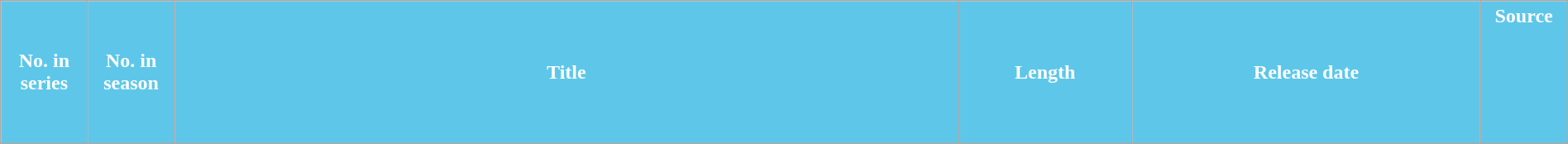<table class="wikitable plainrowheaders mw-collapsible mw-collapsed" style="width:100%; margin:auto; background:#fff;">
<tr>
<th style="background:#5EC7E9; color: #ffffff; width:5%;">No. in<br>series</th>
<th style="background:#5EC7E9; color: #ffffff; width:5%;">No. in<br>season</th>
<th style="background:#5EC7E9; color: #ffffff; width:45%;">Title</th>
<th style="background:#5EC7E9; color: #ffffff; width:10%;">Length</th>
<th style="background:#5EC7E9; color: #ffffff; width:20%;">Release date</th>
<th style="background:#5EC7E9; color: #ffffff; width:5%;">Source<br><br><br><br><br><br></th>
</tr>
</table>
